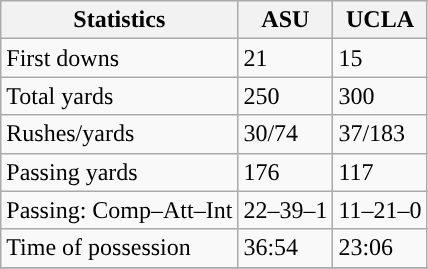<table class="wikitable" style="float: left;">
<tr>
<th>Statistics</th>
<th>ASU</th>
<th>UCLA</th>
</tr>
<tr>
<td>First downs</td>
<td>21</td>
<td>15</td>
</tr>
<tr>
<td>Total yards</td>
<td>250</td>
<td>300</td>
</tr>
<tr>
<td>Rushes/yards</td>
<td>30/74</td>
<td>37/183</td>
</tr>
<tr>
<td>Passing yards</td>
<td>176</td>
<td>117</td>
</tr>
<tr>
<td>Passing: Comp–Att–Int</td>
<td>22–39–1</td>
<td>11–21–0</td>
</tr>
<tr>
<td>Time of possession</td>
<td>36:54</td>
<td>23:06</td>
</tr>
<tr>
</tr>
</table>
